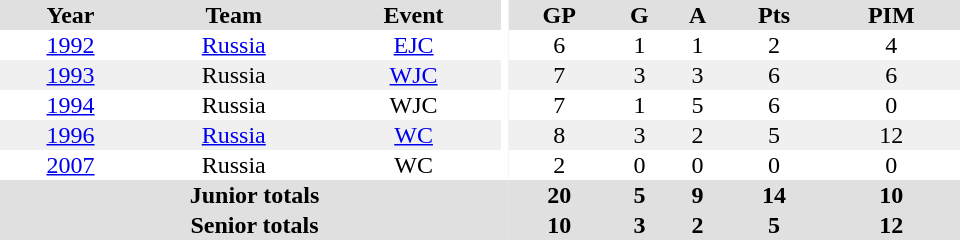<table border="0" cellpadding="1" cellspacing="0" ID="Table3" style="text-align:center; width:40em;">
<tr bgcolor="#e0e0e0">
<th>Year</th>
<th>Team</th>
<th>Event</th>
<th rowspan="102" bgcolor="#ffffff"></th>
<th>GP</th>
<th>G</th>
<th>A</th>
<th>Pts</th>
<th>PIM</th>
</tr>
<tr>
<td><a href='#'>1992</a></td>
<td><a href='#'>Russia</a></td>
<td><a href='#'>EJC</a></td>
<td>6</td>
<td>1</td>
<td>1</td>
<td>2</td>
<td>4</td>
</tr>
<tr bgcolor="#f0f0f0">
<td><a href='#'>1993</a></td>
<td>Russia</td>
<td><a href='#'>WJC</a></td>
<td>7</td>
<td>3</td>
<td>3</td>
<td>6</td>
<td>6</td>
</tr>
<tr>
<td><a href='#'>1994</a></td>
<td>Russia</td>
<td>WJC</td>
<td>7</td>
<td>1</td>
<td>5</td>
<td>6</td>
<td>0</td>
</tr>
<tr bgcolor="#f0f0f0">
<td><a href='#'>1996</a></td>
<td><a href='#'>Russia</a></td>
<td><a href='#'>WC</a></td>
<td>8</td>
<td>3</td>
<td>2</td>
<td>5</td>
<td>12</td>
</tr>
<tr>
<td><a href='#'>2007</a></td>
<td>Russia</td>
<td>WC</td>
<td>2</td>
<td>0</td>
<td>0</td>
<td>0</td>
<td>0</td>
</tr>
<tr bgcolor="#e0e0e0">
<th colspan="4">Junior totals</th>
<th>20</th>
<th>5</th>
<th>9</th>
<th>14</th>
<th>10</th>
</tr>
<tr bgcolor="#e0e0e0">
<th colspan="4">Senior totals</th>
<th>10</th>
<th>3</th>
<th>2</th>
<th>5</th>
<th>12</th>
</tr>
</table>
